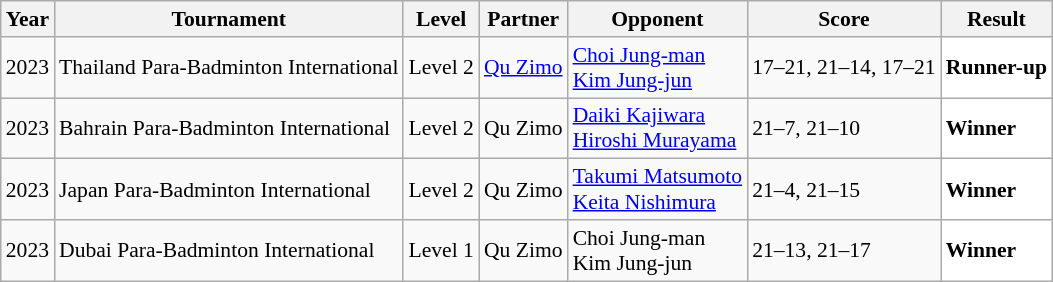<table class="sortable wikitable" style="font-size: 90%;">
<tr>
<th>Year</th>
<th>Tournament</th>
<th>Level</th>
<th>Partner</th>
<th>Opponent</th>
<th>Score</th>
<th>Result</th>
</tr>
<tr>
<td align="center">2023</td>
<td align="left">Thailand Para-Badminton International</td>
<td align="left">Level 2</td>
<td> <a href='#'>Qu Zimo</a></td>
<td align="left"> <a href='#'>Choi Jung-man</a><br> <a href='#'>Kim Jung-jun</a></td>
<td align="left">17–21, 21–14, 17–21</td>
<td style="text-align:left; background:white"> <strong>Runner-up</strong></td>
</tr>
<tr>
<td align="center">2023</td>
<td align="left">Bahrain Para-Badminton International</td>
<td align="left">Level 2</td>
<td> Qu Zimo</td>
<td align="left"> <a href='#'>Daiki Kajiwara</a><br> <a href='#'>Hiroshi Murayama</a></td>
<td align="left">21–7, 21–10</td>
<td style="text-align:left; background:white"> <strong>Winner</strong></td>
</tr>
<tr>
<td align="center">2023</td>
<td align="left">Japan Para-Badminton International</td>
<td align="left">Level 2</td>
<td> Qu Zimo</td>
<td align="left"> <a href='#'>Takumi Matsumoto</a><br> <a href='#'>Keita Nishimura</a></td>
<td align="left">21–4, 21–15</td>
<td style="text-align:left; background:white"> <strong>Winner</strong></td>
</tr>
<tr>
<td align="center">2023</td>
<td align="left">Dubai Para-Badminton International</td>
<td align="left">Level 1</td>
<td> Qu Zimo</td>
<td align="left"> Choi Jung-man<br> Kim Jung-jun</td>
<td align="left">21–13, 21–17</td>
<td style="text-align:left; background:white"> <strong>Winner</strong></td>
</tr>
</table>
